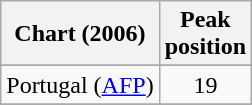<table class="wikitable sortable">
<tr>
<th align="left">Chart (2006)</th>
<th align="left">Peak<br>position</th>
</tr>
<tr>
</tr>
<tr>
</tr>
<tr>
</tr>
<tr>
</tr>
<tr>
</tr>
<tr>
<td>Portugal (<a href='#'>AFP</a>)</td>
<td align="center">19</td>
</tr>
<tr>
</tr>
<tr>
</tr>
<tr>
</tr>
<tr>
</tr>
<tr>
</tr>
<tr>
</tr>
<tr>
</tr>
</table>
